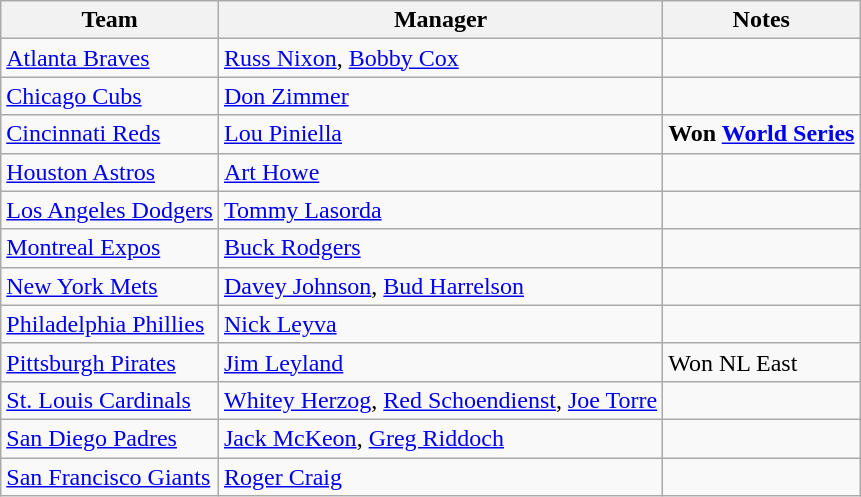<table class="wikitable">
<tr>
<th>Team</th>
<th>Manager</th>
<th>Notes</th>
</tr>
<tr>
<td><a href='#'>Atlanta Braves</a></td>
<td><a href='#'>Russ Nixon</a>, <a href='#'>Bobby Cox</a></td>
<td></td>
</tr>
<tr>
<td><a href='#'>Chicago Cubs</a></td>
<td><a href='#'>Don Zimmer</a></td>
<td></td>
</tr>
<tr>
<td><a href='#'>Cincinnati Reds</a></td>
<td><a href='#'>Lou Piniella</a></td>
<td><strong>Won <a href='#'>World Series</a></strong></td>
</tr>
<tr>
<td><a href='#'>Houston Astros</a></td>
<td><a href='#'>Art Howe</a></td>
<td></td>
</tr>
<tr>
<td><a href='#'>Los Angeles Dodgers</a></td>
<td><a href='#'>Tommy Lasorda</a></td>
<td></td>
</tr>
<tr>
<td><a href='#'>Montreal Expos</a></td>
<td><a href='#'>Buck Rodgers</a></td>
<td></td>
</tr>
<tr>
<td><a href='#'>New York Mets</a></td>
<td><a href='#'>Davey Johnson</a>, <a href='#'>Bud Harrelson</a></td>
<td></td>
</tr>
<tr>
<td><a href='#'>Philadelphia Phillies</a></td>
<td><a href='#'>Nick Leyva</a></td>
<td></td>
</tr>
<tr>
<td><a href='#'>Pittsburgh Pirates</a></td>
<td><a href='#'>Jim Leyland</a></td>
<td>Won NL East</td>
</tr>
<tr>
<td><a href='#'>St. Louis Cardinals</a></td>
<td><a href='#'>Whitey Herzog</a>, <a href='#'>Red Schoendienst</a>, <a href='#'>Joe Torre</a></td>
<td></td>
</tr>
<tr>
<td><a href='#'>San Diego Padres</a></td>
<td><a href='#'>Jack McKeon</a>, <a href='#'>Greg Riddoch</a></td>
<td></td>
</tr>
<tr>
<td><a href='#'>San Francisco Giants</a></td>
<td><a href='#'>Roger Craig</a></td>
<td></td>
</tr>
</table>
